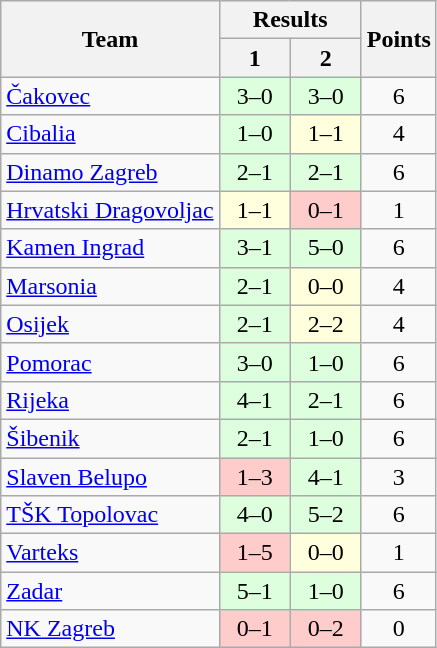<table class="wikitable" style="text-align:center">
<tr>
<th rowspan=2>Team</th>
<th colspan=2>Results</th>
<th rowspan=2>Points</th>
</tr>
<tr>
<th width=40>1</th>
<th width=40>2</th>
</tr>
<tr>
<td align=left><a href='#'>Čakovec</a></td>
<td bgcolor="#ddffdd">3–0</td>
<td bgcolor="#ddffdd">3–0</td>
<td>6</td>
</tr>
<tr>
<td align=left><a href='#'>Cibalia</a></td>
<td bgcolor="ddffdd">1–0</td>
<td bgcolor="#ffffdd">1–1</td>
<td>4</td>
</tr>
<tr>
<td align=left><a href='#'>Dinamo Zagreb</a></td>
<td bgcolor="ddffdd">2–1</td>
<td bgcolor="ddffdd">2–1</td>
<td>6</td>
</tr>
<tr>
<td align=left><a href='#'>Hrvatski Dragovoljac</a></td>
<td bgcolor="#ffffdd">1–1</td>
<td bgcolor="#ffcccc">0–1</td>
<td>1</td>
</tr>
<tr>
<td align=left><a href='#'>Kamen Ingrad</a></td>
<td bgcolor="#ddffdd">3–1</td>
<td bgcolor="ddffdd">5–0</td>
<td>6</td>
</tr>
<tr>
<td align=left><a href='#'>Marsonia</a></td>
<td bgcolor="#ddffdd">2–1</td>
<td bgcolor="#ffffdd">0–0</td>
<td>4</td>
</tr>
<tr>
<td align=left><a href='#'>Osijek</a></td>
<td bgcolor="#ddffdd">2–1</td>
<td bgcolor="#ffffdd">2–2</td>
<td>4</td>
</tr>
<tr>
<td align=left><a href='#'>Pomorac</a></td>
<td bgcolor="#ddffdd">3–0</td>
<td bgcolor="#ddffdd">1–0</td>
<td>6</td>
</tr>
<tr>
<td align=left><a href='#'>Rijeka</a></td>
<td bgcolor="#ddffdd">4–1</td>
<td bgcolor="ddffdd">2–1</td>
<td>6</td>
</tr>
<tr>
<td align=left><a href='#'>Šibenik</a></td>
<td bgcolor="#ddffdd">2–1</td>
<td bgcolor="#ddffdd">1–0</td>
<td>6</td>
</tr>
<tr>
<td align=left><a href='#'>Slaven Belupo</a></td>
<td bgcolor="#ffcccc">1–3</td>
<td bgcolor="#ddffdd">4–1</td>
<td>3</td>
</tr>
<tr>
<td align=left><a href='#'>TŠK Topolovac</a></td>
<td bgcolor="ddffdd">4–0</td>
<td bgcolor="#ddffdd">5–2</td>
<td>6</td>
</tr>
<tr>
<td align=left><a href='#'>Varteks</a></td>
<td bgcolor="#ffcccc">1–5</td>
<td bgcolor="#ffffdd">0–0</td>
<td>1</td>
</tr>
<tr>
<td align=left><a href='#'>Zadar</a></td>
<td bgcolor="ddffdd">5–1</td>
<td bgcolor="#ddffdd">1–0</td>
<td>6</td>
</tr>
<tr>
<td align=left><a href='#'>NK Zagreb</a></td>
<td bgcolor="#ffcccc">0–1</td>
<td bgcolor="#ffcccc">0–2</td>
<td>0</td>
</tr>
</table>
